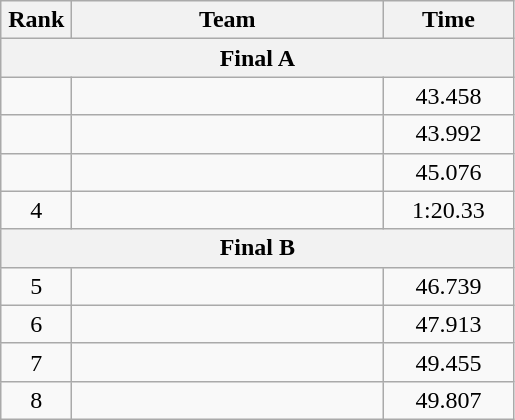<table class=wikitable style="text-align:center">
<tr>
<th width=40>Rank</th>
<th width=200>Team</th>
<th width=80>Time</th>
</tr>
<tr>
<th colspan=3>Final A</th>
</tr>
<tr>
<td></td>
<td align=left></td>
<td>43.458</td>
</tr>
<tr>
<td></td>
<td align=left></td>
<td>43.992</td>
</tr>
<tr>
<td></td>
<td align=left></td>
<td>45.076</td>
</tr>
<tr>
<td>4</td>
<td align=left></td>
<td>1:20.33</td>
</tr>
<tr>
<th colspan=3>Final B</th>
</tr>
<tr>
<td>5</td>
<td align=left></td>
<td>46.739</td>
</tr>
<tr>
<td>6</td>
<td align=left></td>
<td>47.913</td>
</tr>
<tr>
<td>7</td>
<td align=left></td>
<td>49.455</td>
</tr>
<tr>
<td>8</td>
<td align=left></td>
<td>49.807</td>
</tr>
</table>
